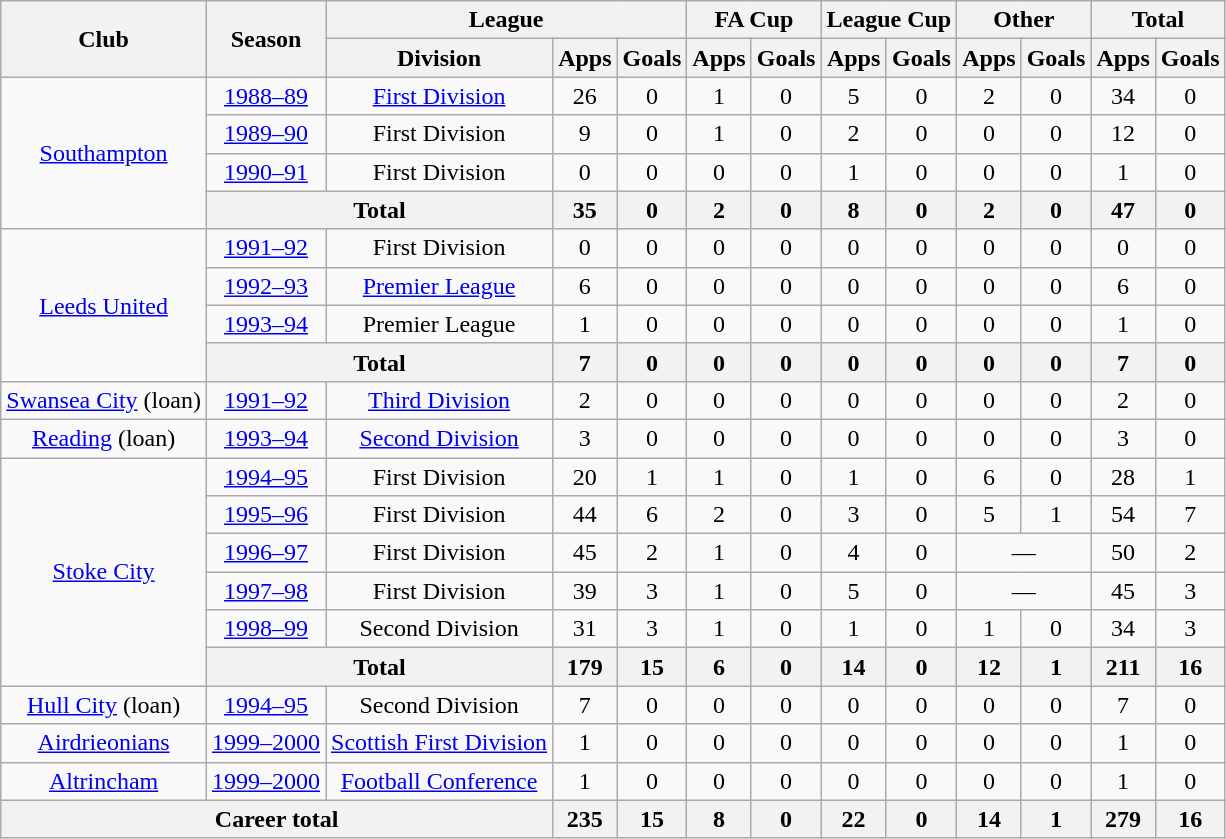<table class="wikitable" style="text-align: center;">
<tr>
<th rowspan="2">Club</th>
<th rowspan="2">Season</th>
<th colspan="3">League</th>
<th colspan="2">FA Cup</th>
<th colspan="2">League Cup</th>
<th colspan="2">Other</th>
<th colspan="2">Total</th>
</tr>
<tr>
<th>Division</th>
<th>Apps</th>
<th>Goals</th>
<th>Apps</th>
<th>Goals</th>
<th>Apps</th>
<th>Goals</th>
<th>Apps</th>
<th>Goals</th>
<th>Apps</th>
<th>Goals</th>
</tr>
<tr>
<td rowspan="4"><a href='#'>Southampton</a></td>
<td><a href='#'>1988–89</a></td>
<td><a href='#'>First Division</a></td>
<td>26</td>
<td>0</td>
<td>1</td>
<td>0</td>
<td>5</td>
<td>0</td>
<td>2</td>
<td>0</td>
<td>34</td>
<td>0</td>
</tr>
<tr>
<td><a href='#'>1989–90</a></td>
<td>First Division</td>
<td>9</td>
<td>0</td>
<td>1</td>
<td>0</td>
<td>2</td>
<td>0</td>
<td>0</td>
<td>0</td>
<td>12</td>
<td>0</td>
</tr>
<tr>
<td><a href='#'>1990–91</a></td>
<td>First Division</td>
<td>0</td>
<td>0</td>
<td>0</td>
<td>0</td>
<td>1</td>
<td>0</td>
<td>0</td>
<td>0</td>
<td>1</td>
<td>0</td>
</tr>
<tr>
<th colspan="2">Total</th>
<th>35</th>
<th>0</th>
<th>2</th>
<th>0</th>
<th>8</th>
<th>0</th>
<th>2</th>
<th>0</th>
<th>47</th>
<th>0</th>
</tr>
<tr>
<td rowspan="4"><a href='#'>Leeds United</a></td>
<td><a href='#'>1991–92</a></td>
<td>First Division</td>
<td>0</td>
<td>0</td>
<td>0</td>
<td>0</td>
<td>0</td>
<td>0</td>
<td>0</td>
<td>0</td>
<td>0</td>
<td>0</td>
</tr>
<tr>
<td><a href='#'>1992–93</a></td>
<td><a href='#'>Premier League</a></td>
<td>6</td>
<td>0</td>
<td>0</td>
<td>0</td>
<td>0</td>
<td>0</td>
<td>0</td>
<td>0</td>
<td>6</td>
<td>0</td>
</tr>
<tr>
<td><a href='#'>1993–94</a></td>
<td>Premier League</td>
<td>1</td>
<td>0</td>
<td>0</td>
<td>0</td>
<td>0</td>
<td>0</td>
<td>0</td>
<td>0</td>
<td>1</td>
<td>0</td>
</tr>
<tr>
<th colspan="2">Total</th>
<th>7</th>
<th>0</th>
<th>0</th>
<th>0</th>
<th>0</th>
<th>0</th>
<th>0</th>
<th>0</th>
<th>7</th>
<th>0</th>
</tr>
<tr>
<td><a href='#'>Swansea City</a> (loan)</td>
<td><a href='#'>1991–92</a></td>
<td><a href='#'>Third Division</a></td>
<td>2</td>
<td>0</td>
<td>0</td>
<td>0</td>
<td>0</td>
<td>0</td>
<td>0</td>
<td>0</td>
<td>2</td>
<td>0</td>
</tr>
<tr>
<td><a href='#'>Reading</a> (loan)</td>
<td><a href='#'>1993–94</a></td>
<td><a href='#'>Second Division</a></td>
<td>3</td>
<td>0</td>
<td>0</td>
<td>0</td>
<td>0</td>
<td>0</td>
<td>0</td>
<td>0</td>
<td>3</td>
<td>0</td>
</tr>
<tr>
<td rowspan="6"><a href='#'>Stoke City</a></td>
<td><a href='#'>1994–95</a></td>
<td>First Division</td>
<td>20</td>
<td>1</td>
<td>1</td>
<td>0</td>
<td>1</td>
<td>0</td>
<td>6</td>
<td>0</td>
<td>28</td>
<td>1</td>
</tr>
<tr>
<td><a href='#'>1995–96</a></td>
<td>First Division</td>
<td>44</td>
<td>6</td>
<td>2</td>
<td>0</td>
<td>3</td>
<td>0</td>
<td>5</td>
<td>1</td>
<td>54</td>
<td>7</td>
</tr>
<tr>
<td><a href='#'>1996–97</a></td>
<td>First Division</td>
<td>45</td>
<td>2</td>
<td>1</td>
<td>0</td>
<td>4</td>
<td>0</td>
<td colspan=2>—</td>
<td>50</td>
<td>2</td>
</tr>
<tr>
<td><a href='#'>1997–98</a></td>
<td>First Division</td>
<td>39</td>
<td>3</td>
<td>1</td>
<td>0</td>
<td>5</td>
<td>0</td>
<td colspan=2>—</td>
<td>45</td>
<td>3</td>
</tr>
<tr>
<td><a href='#'>1998–99</a></td>
<td>Second Division</td>
<td>31</td>
<td>3</td>
<td>1</td>
<td>0</td>
<td>1</td>
<td>0</td>
<td>1</td>
<td>0</td>
<td>34</td>
<td>3</td>
</tr>
<tr>
<th colspan="2">Total</th>
<th>179</th>
<th>15</th>
<th>6</th>
<th>0</th>
<th>14</th>
<th>0</th>
<th>12</th>
<th>1</th>
<th>211</th>
<th>16</th>
</tr>
<tr>
<td><a href='#'>Hull City</a> (loan)</td>
<td><a href='#'>1994–95</a></td>
<td>Second Division</td>
<td>7</td>
<td>0</td>
<td>0</td>
<td>0</td>
<td>0</td>
<td>0</td>
<td>0</td>
<td>0</td>
<td>7</td>
<td>0</td>
</tr>
<tr>
<td><a href='#'>Airdrieonians</a></td>
<td><a href='#'>1999–2000</a></td>
<td><a href='#'>Scottish First Division</a></td>
<td>1</td>
<td>0</td>
<td>0</td>
<td>0</td>
<td>0</td>
<td>0</td>
<td>0</td>
<td>0</td>
<td>1</td>
<td>0</td>
</tr>
<tr>
<td><a href='#'>Altrincham</a></td>
<td><a href='#'>1999–2000</a></td>
<td><a href='#'>Football Conference</a></td>
<td>1</td>
<td>0</td>
<td>0</td>
<td>0</td>
<td>0</td>
<td>0</td>
<td>0</td>
<td>0</td>
<td>1</td>
<td>0</td>
</tr>
<tr>
<th colspan="3">Career total</th>
<th>235</th>
<th>15</th>
<th>8</th>
<th>0</th>
<th>22</th>
<th>0</th>
<th>14</th>
<th>1</th>
<th>279</th>
<th>16</th>
</tr>
</table>
